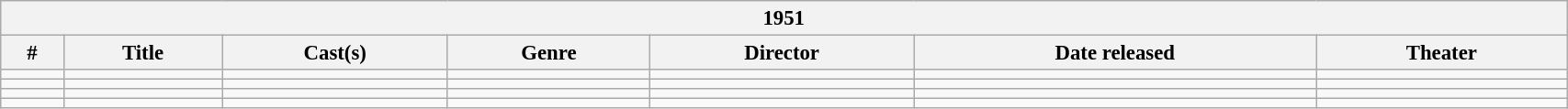<table class="wikitable"  style="width: 90%; font-size: 95%;">
<tr>
<th colspan="7">1951</th>
</tr>
<tr>
<th>#</th>
<th>Title</th>
<th>Cast(s)</th>
<th>Genre</th>
<th>Director</th>
<th>Date released</th>
<th>Theater</th>
</tr>
<tr>
<td></td>
<td></td>
<td></td>
<td></td>
<td></td>
<td></td>
<td></td>
</tr>
<tr>
<td></td>
<td></td>
<td></td>
<td></td>
<td></td>
<td></td>
<td></td>
</tr>
<tr>
<td></td>
<td></td>
<td></td>
<td></td>
<td></td>
<td></td>
<td></td>
</tr>
<tr>
<td></td>
<td></td>
<td></td>
<td></td>
<td></td>
<td></td>
<td></td>
</tr>
</table>
